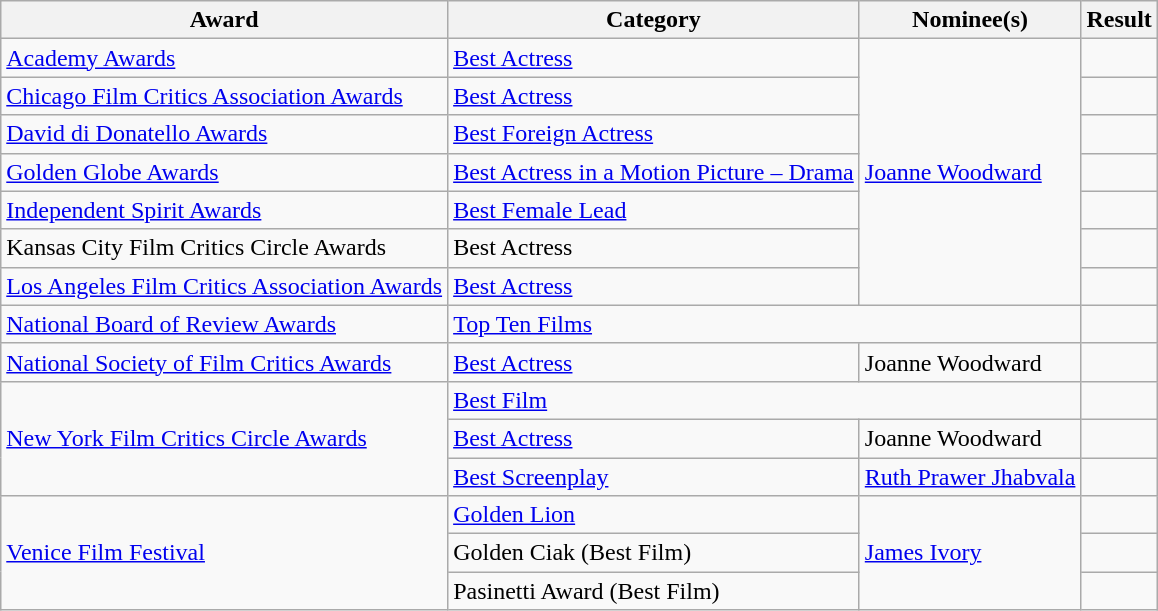<table class="wikitable">
<tr>
<th>Award</th>
<th>Category</th>
<th>Nominee(s)</th>
<th>Result</th>
</tr>
<tr>
<td><a href='#'>Academy Awards</a></td>
<td><a href='#'>Best Actress</a></td>
<td rowspan="7"><a href='#'>Joanne Woodward</a></td>
<td></td>
</tr>
<tr>
<td><a href='#'>Chicago Film Critics Association Awards</a></td>
<td><a href='#'>Best Actress</a></td>
<td></td>
</tr>
<tr>
<td><a href='#'>David di Donatello Awards</a></td>
<td><a href='#'>Best Foreign Actress</a></td>
<td></td>
</tr>
<tr>
<td><a href='#'>Golden Globe Awards</a></td>
<td><a href='#'>Best Actress in a Motion Picture – Drama</a></td>
<td></td>
</tr>
<tr>
<td><a href='#'>Independent Spirit Awards</a></td>
<td><a href='#'>Best Female Lead</a></td>
<td></td>
</tr>
<tr>
<td>Kansas City Film Critics Circle Awards</td>
<td>Best Actress</td>
<td></td>
</tr>
<tr>
<td><a href='#'>Los Angeles Film Critics Association Awards</a></td>
<td><a href='#'>Best Actress</a></td>
<td></td>
</tr>
<tr>
<td><a href='#'>National Board of Review Awards</a></td>
<td colspan="2"><a href='#'>Top Ten Films</a></td>
<td></td>
</tr>
<tr>
<td><a href='#'>National Society of Film Critics Awards</a></td>
<td><a href='#'>Best Actress</a></td>
<td>Joanne Woodward</td>
<td></td>
</tr>
<tr>
<td rowspan="3"><a href='#'>New York Film Critics Circle Awards</a></td>
<td colspan="2"><a href='#'>Best Film</a></td>
<td></td>
</tr>
<tr>
<td><a href='#'>Best Actress</a></td>
<td>Joanne Woodward</td>
<td></td>
</tr>
<tr>
<td><a href='#'>Best Screenplay</a></td>
<td><a href='#'>Ruth Prawer Jhabvala</a></td>
<td></td>
</tr>
<tr>
<td rowspan="3"><a href='#'>Venice Film Festival</a></td>
<td><a href='#'>Golden Lion</a></td>
<td rowspan="3"><a href='#'>James Ivory</a></td>
<td></td>
</tr>
<tr>
<td>Golden Ciak (Best Film)</td>
<td></td>
</tr>
<tr>
<td>Pasinetti Award (Best Film)</td>
<td></td>
</tr>
</table>
